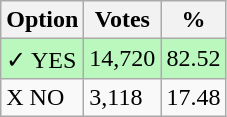<table class="wikitable">
<tr>
<th>Option</th>
<th>Votes</th>
<th>%</th>
</tr>
<tr>
<td style=background:#bbf8be>✓ YES</td>
<td style=background:#bbf8be>14,720</td>
<td style=background:#bbf8be>82.52</td>
</tr>
<tr>
<td>X NO</td>
<td>3,118</td>
<td>17.48</td>
</tr>
</table>
